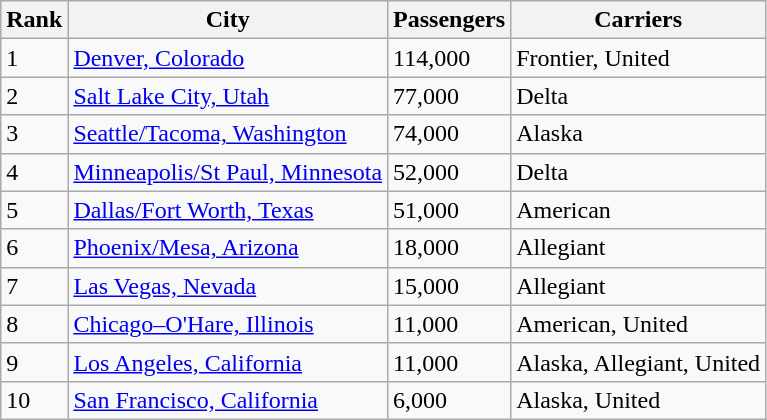<table class="wikitable">
<tr>
<th>Rank</th>
<th>City</th>
<th>Passengers</th>
<th>Carriers</th>
</tr>
<tr>
<td>1</td>
<td> <a href='#'>Denver, Colorado</a></td>
<td>114,000</td>
<td>Frontier, United</td>
</tr>
<tr>
<td>2</td>
<td> <a href='#'>Salt Lake City, Utah</a></td>
<td>77,000</td>
<td>Delta</td>
</tr>
<tr>
<td>3</td>
<td> <a href='#'>Seattle/Tacoma, Washington</a></td>
<td>74,000</td>
<td>Alaska</td>
</tr>
<tr>
<td>4</td>
<td> <a href='#'>Minneapolis/St Paul, Minnesota</a></td>
<td>52,000</td>
<td>Delta</td>
</tr>
<tr>
<td>5</td>
<td> <a href='#'>Dallas/Fort Worth, Texas</a></td>
<td>51,000</td>
<td>American</td>
</tr>
<tr>
<td>6</td>
<td> <a href='#'>Phoenix/Mesa, Arizona</a></td>
<td>18,000</td>
<td>Allegiant</td>
</tr>
<tr>
<td>7</td>
<td> <a href='#'>Las Vegas, Nevada</a></td>
<td>15,000</td>
<td>Allegiant</td>
</tr>
<tr>
<td>8</td>
<td> <a href='#'>Chicago–O'Hare, Illinois</a></td>
<td>11,000</td>
<td>American, United</td>
</tr>
<tr>
<td>9</td>
<td> <a href='#'>Los Angeles, California</a></td>
<td>11,000</td>
<td>Alaska, Allegiant, United</td>
</tr>
<tr>
<td>10</td>
<td> <a href='#'>San Francisco, California</a></td>
<td>6,000</td>
<td>Alaska, United</td>
</tr>
</table>
